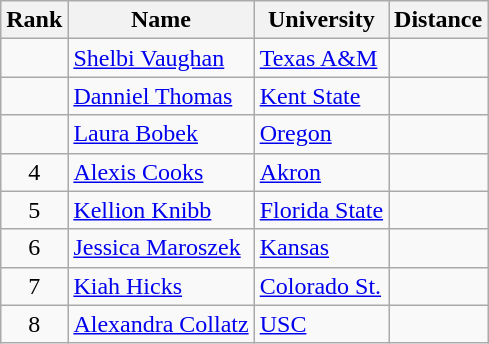<table class="wikitable sortable" style="text-align:center">
<tr>
<th>Rank</th>
<th>Name</th>
<th>University</th>
<th>Distance</th>
</tr>
<tr>
<td></td>
<td align=left><a href='#'>Shelbi Vaughan</a></td>
<td align=left><a href='#'>Texas A&M</a></td>
<td></td>
</tr>
<tr>
<td></td>
<td align=left><a href='#'>Danniel Thomas</a> </td>
<td align=left><a href='#'>Kent State</a></td>
<td></td>
</tr>
<tr>
<td></td>
<td align=left><a href='#'>Laura Bobek</a></td>
<td align="left"><a href='#'>Oregon</a></td>
<td></td>
</tr>
<tr>
<td>4</td>
<td align=left><a href='#'>Alexis Cooks</a></td>
<td align="left"><a href='#'>Akron</a></td>
<td></td>
</tr>
<tr>
<td>5</td>
<td align=left><a href='#'>Kellion Knibb</a> </td>
<td align=left><a href='#'>Florida State</a></td>
<td></td>
</tr>
<tr>
<td>6</td>
<td align=left><a href='#'>Jessica Maroszek</a></td>
<td align="left"><a href='#'>Kansas</a></td>
<td></td>
</tr>
<tr>
<td>7</td>
<td align=left><a href='#'>Kiah Hicks</a></td>
<td align="left"><a href='#'>Colorado St.</a></td>
<td></td>
</tr>
<tr>
<td>8</td>
<td align=left><a href='#'>Alexandra Collatz</a></td>
<td align="left"><a href='#'>USC</a></td>
<td></td>
</tr>
</table>
